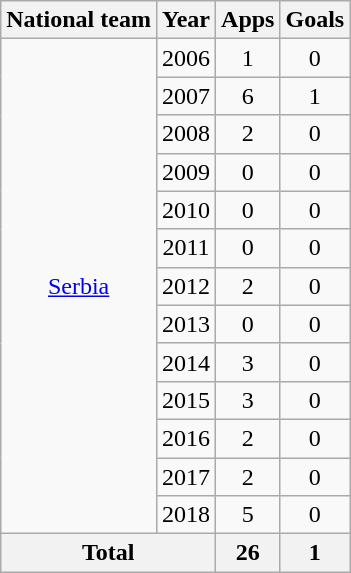<table class="wikitable" style="text-align:center">
<tr>
<th>National team</th>
<th>Year</th>
<th>Apps</th>
<th>Goals</th>
</tr>
<tr>
<td rowspan="13"><a href='#'>Serbia</a></td>
<td>2006</td>
<td>1</td>
<td>0</td>
</tr>
<tr>
<td>2007</td>
<td>6</td>
<td>1</td>
</tr>
<tr>
<td>2008</td>
<td>2</td>
<td>0</td>
</tr>
<tr>
<td>2009</td>
<td>0</td>
<td>0</td>
</tr>
<tr>
<td>2010</td>
<td>0</td>
<td>0</td>
</tr>
<tr>
<td>2011</td>
<td>0</td>
<td>0</td>
</tr>
<tr>
<td>2012</td>
<td>2</td>
<td>0</td>
</tr>
<tr>
<td>2013</td>
<td>0</td>
<td>0</td>
</tr>
<tr>
<td>2014</td>
<td>3</td>
<td>0</td>
</tr>
<tr>
<td>2015</td>
<td>3</td>
<td>0</td>
</tr>
<tr>
<td>2016</td>
<td>2</td>
<td>0</td>
</tr>
<tr>
<td>2017</td>
<td>2</td>
<td>0</td>
</tr>
<tr>
<td>2018</td>
<td>5</td>
<td>0</td>
</tr>
<tr>
<th colspan="2">Total</th>
<th>26</th>
<th>1</th>
</tr>
</table>
